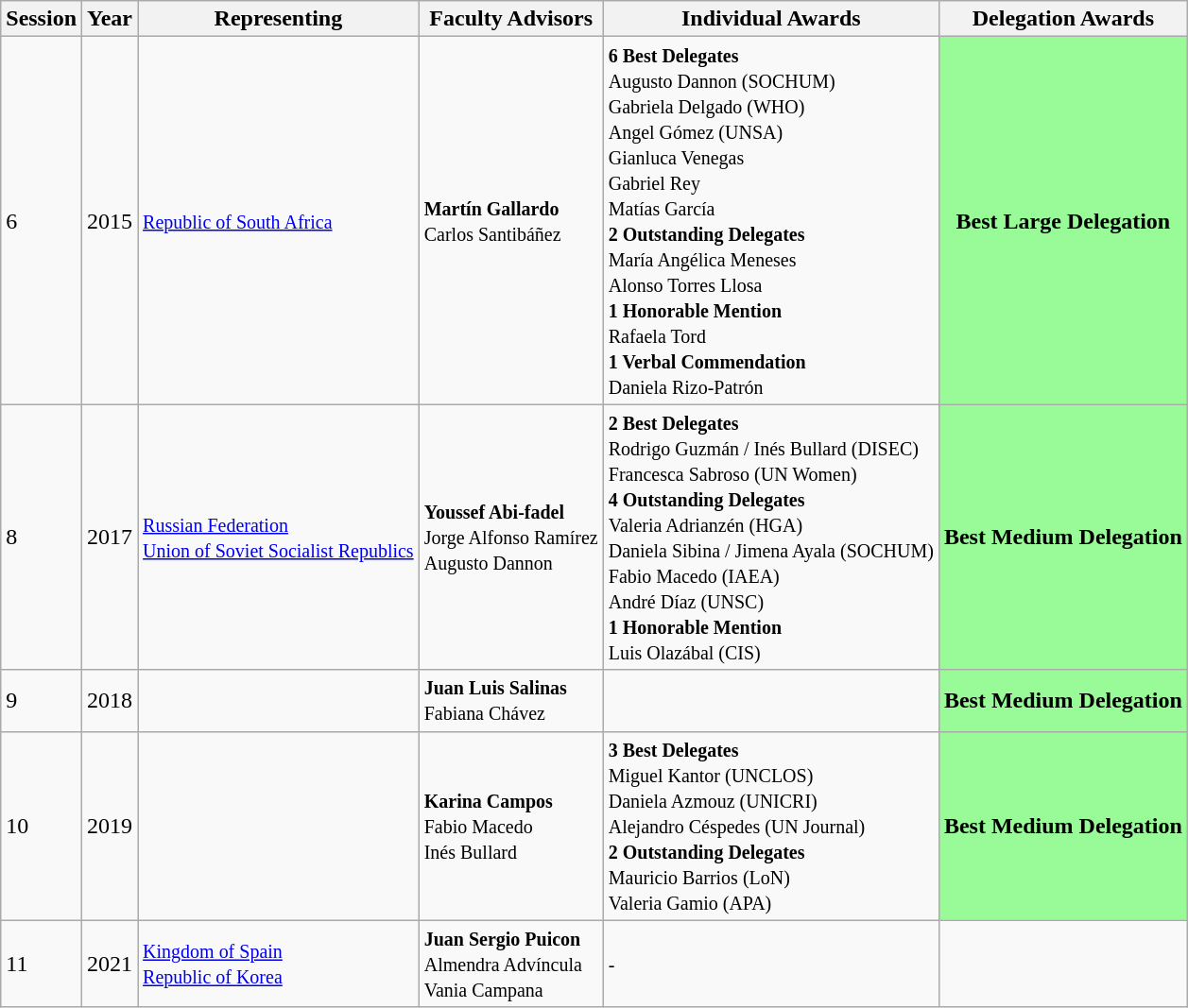<table class="wikitable">
<tr>
<th>Session</th>
<th>Year</th>
<th>Representing</th>
<th>Faculty Advisors</th>
<th>Individual Awards</th>
<th>Delegation Awards</th>
</tr>
<tr>
<td>6</td>
<td>2015</td>
<td><small> <a href='#'>Republic of South Africa</a></small></td>
<td><small><strong>Martín Gallardo</strong><br>Carlos Santibáñez</small></td>
<td><small><strong>6 Best Delegates</strong><br>Augusto Dannon (SOCHUM)<br>Gabriela Delgado (WHO)<br>Angel Gómez (UNSA)<br>Gianluca Venegas<br>Gabriel Rey<br>Matías García<br><strong>2 Outstanding Delegates</strong><br>María Angélica Meneses<br>Alonso Torres Llosa<br><strong>1 Honorable Mention</strong><br>Rafaela Tord<br><strong>1 Verbal Commendation</strong><br>Daniela Rizo-Patrón</small></td>
<td style="background:#98FB98;text-align:center;"><strong>Best Large Delegation</strong></td>
</tr>
<tr>
<td>8</td>
<td>2017</td>
<td><small> <a href='#'>Russian Federation</a><br> <a href='#'>Union of Soviet Socialist Republics</a></small></td>
<td><small><strong>Youssef Abi-fadel</strong><br>Jorge Alfonso Ramírez<br>Augusto Dannon</small></td>
<td><small><strong>2 Best Delegates</strong><br>Rodrigo Guzmán / Inés Bullard (DISEC)<br>Francesca Sabroso (UN Women)<br><strong>4 Outstanding Delegates</strong><br>Valeria Adrianzén (HGA)<br>Daniela Sibina / Jimena Ayala (SOCHUM)<br>Fabio Macedo (IAEA)<br>André Díaz (UNSC)<br><strong>1 Honorable Mention</strong><br>Luis Olazábal (CIS)</small></td>
<td style="background:#98FB98;text-align:center;"><strong>Best Medium Delegation</strong></td>
</tr>
<tr>
<td>9</td>
<td>2018</td>
<td></td>
<td><small><strong>Juan Luis Salinas</strong><br>Fabiana Chávez</small></td>
<td></td>
<td style="background:#98FB98;text-align:center;"><strong>Best Medium Delegation</strong></td>
</tr>
<tr>
<td>10</td>
<td>2019</td>
<td></td>
<td><small><strong>Karina Campos</strong><br>Fabio Macedo<br>Inés Bullard</small></td>
<td><small><strong>3 Best Delegates</strong><br>Miguel Kantor (UNCLOS)<br>Daniela Azmouz (UNICRI)<br>Alejandro Céspedes (UN Journal)<br><strong>2 Outstanding Delegates</strong><br>Mauricio Barrios (LoN)<br>Valeria Gamio (APA)</small></td>
<td style="background:#98FB98;text-align:center;"><strong>Best Medium Delegation</strong></td>
</tr>
<tr>
<td>11</td>
<td>2021</td>
<td><small> <a href='#'>Kingdom of Spain</a><br> <a href='#'>Republic of Korea</a></small></td>
<td><small><strong>Juan Sergio Puicon</strong><br>Almendra Advíncula<br>Vania Campana</small></td>
<td><small>-</small></td>
<td></td>
</tr>
</table>
